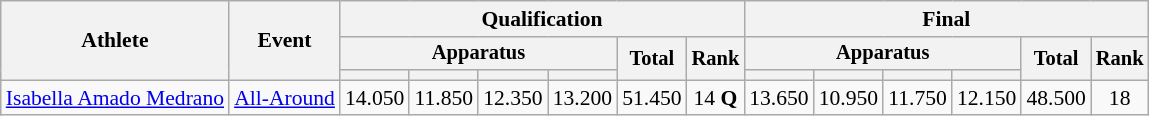<table class="wikitable" style="font-size:90%">
<tr>
<th rowspan=3>Athlete</th>
<th rowspan=3>Event</th>
<th colspan =6>Qualification</th>
<th colspan =6>Final</th>
</tr>
<tr style="font-size:95%">
<th colspan=4>Apparatus</th>
<th rowspan=2>Total</th>
<th rowspan=2>Rank</th>
<th colspan=4>Apparatus</th>
<th rowspan=2>Total</th>
<th rowspan=2>Rank</th>
</tr>
<tr style="font-size:95%">
<th></th>
<th></th>
<th></th>
<th></th>
<th></th>
<th></th>
<th></th>
<th></th>
</tr>
<tr align=center>
<td align=left><a href='#'>Isabella Amado Medrano</a></td>
<td align=left><a href='#'>All-Around</a></td>
<td>14.050</td>
<td>11.850</td>
<td>12.350</td>
<td>13.200</td>
<td>51.450</td>
<td>14 <strong>Q</strong></td>
<td>13.650</td>
<td>10.950</td>
<td>11.750</td>
<td>12.150</td>
<td>48.500</td>
<td>18</td>
</tr>
</table>
